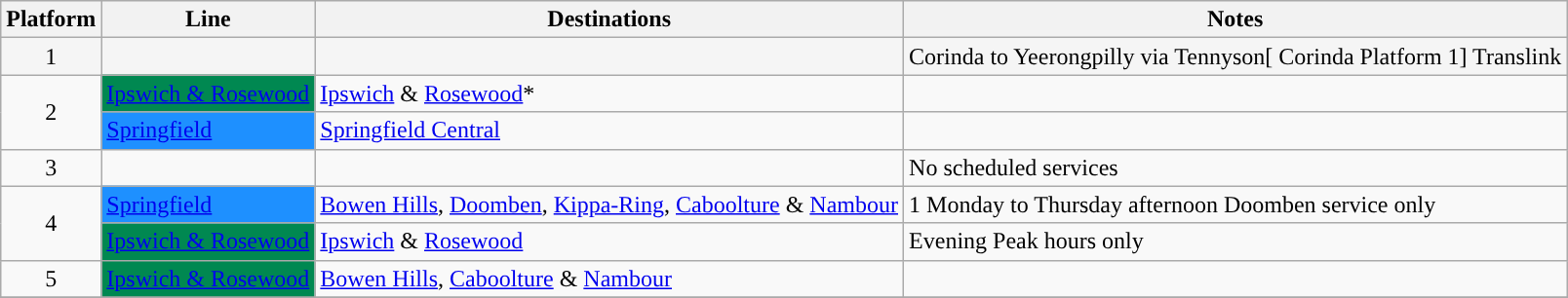<table class="wikitable" style="float: none; margin: 0.5em; ">
<tr>
<th>Platform</th>
<th>Line</th>
<th>Destinations</th>
<th>Notes</th>
</tr>
<tr style="background:#f5f5f5;">
<td style="text-align:center;">1</td>
<td></td>
<td></td>
<td>Corinda to Yeerongpilly via Tennyson[ Corinda Platform 1] Translink</ref></td>
</tr>
<tr>
<td rowspan="2" style="text-align:center;">2</td>
<td style=background:#008851><a href='#'><span>Ipswich & Rosewood</span></a></td>
<td><a href='#'>Ipswich</a> & <a href='#'>Rosewood</a>*</td>
<td></td>
</tr>
<tr>
<td style=background:#1e90ff><a href='#'><span>Springfield</span></a></td>
<td><a href='#'>Springfield Central</a></td>
<td></td>
</tr>
<tr>
<td style="text-align:center;">3</td>
<td></td>
<td></td>
<td>No scheduled services</td>
</tr>
<tr>
<td rowspan="2" style="text-align:center;">4</td>
<td style=background:#1e90ff><a href='#'><span>Springfield</span></a></td>
<td><a href='#'>Bowen Hills</a>, <a href='#'>Doomben</a>, <a href='#'>Kippa-Ring</a>, <a href='#'>Caboolture</a> & <a href='#'>Nambour</a></td>
<td>1 Monday to Thursday afternoon Doomben service only</td>
</tr>
<tr>
<td style=background:#008851><a href='#'><span>Ipswich & Rosewood</span></a></td>
<td><a href='#'>Ipswich</a> & <a href='#'>Rosewood</a></td>
<td>Evening Peak hours only</td>
</tr>
<tr>
<td style="text-align:center;">5</td>
<td style=background:#008851><a href='#'><span>Ipswich & Rosewood</span></a></td>
<td><a href='#'>Bowen Hills</a>, <a href='#'>Caboolture</a> & <a href='#'>Nambour</a></td>
<td></td>
</tr>
<tr>
</tr>
</table>
